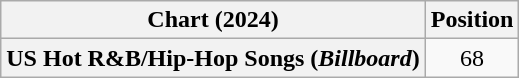<table class="wikitable plainrowheaders" style="text-align:center">
<tr>
<th scope="col">Chart (2024)</th>
<th scope="col">Position</th>
</tr>
<tr>
<th scope="row">US Hot R&B/Hip-Hop Songs (<em>Billboard</em>)</th>
<td>68</td>
</tr>
</table>
